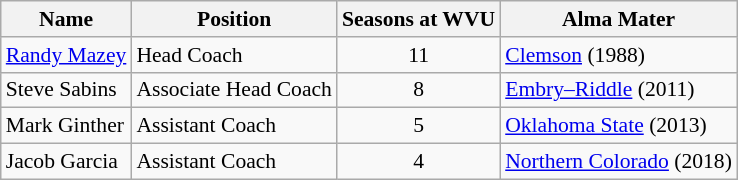<table class="wikitable" border="1" style="font-size:90%;">
<tr>
<th>Name</th>
<th>Position</th>
<th>Seasons at WVU</th>
<th>Alma Mater</th>
</tr>
<tr>
<td><a href='#'>Randy Mazey</a></td>
<td>Head Coach</td>
<td align=center>11</td>
<td><a href='#'>Clemson</a> (1988)</td>
</tr>
<tr>
<td>Steve Sabins</td>
<td>Associate Head Coach</td>
<td align=center>8</td>
<td><a href='#'>Embry–Riddle</a> (2011)</td>
</tr>
<tr>
<td>Mark Ginther</td>
<td>Assistant Coach</td>
<td align=center>5</td>
<td><a href='#'>Oklahoma State</a> (2013)</td>
</tr>
<tr>
<td>Jacob Garcia</td>
<td>Assistant Coach</td>
<td align=center>4</td>
<td><a href='#'>Northern Colorado</a> (2018)</td>
</tr>
</table>
